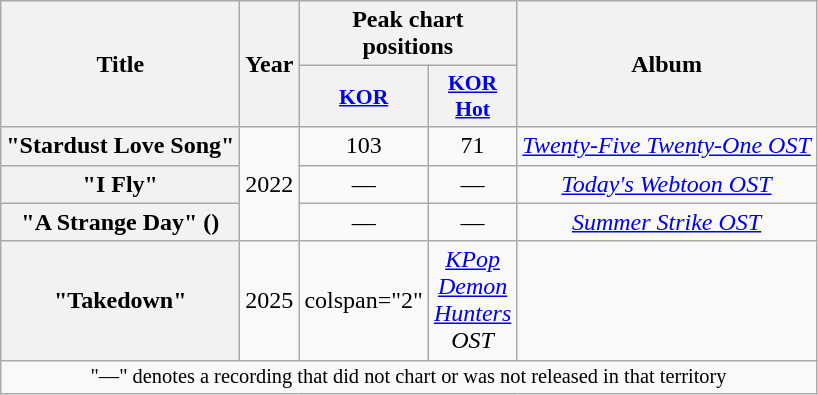<table class="wikitable plainrowheaders" style="text-align:center">
<tr>
<th scope="col" rowspan="2">Title</th>
<th scope="col" rowspan="2">Year</th>
<th scope="col" colspan="2">Peak chart positions</th>
<th scope="col" rowspan="2">Album</th>
</tr>
<tr>
<th scope="col" style="font-size:90%; width:2.5em"><a href='#'>KOR</a><br></th>
<th scope="col" style="font-size:90%; width:2.5em"><a href='#'>KOR<br>Hot</a><br></th>
</tr>
<tr>
<th scope="row">"Stardust Love Song"</th>
<td rowspan="3">2022</td>
<td>103</td>
<td>71</td>
<td><em><a href='#'>Twenty-Five Twenty-One OST</a></em></td>
</tr>
<tr>
<th scope="row">"I Fly"</th>
<td>—</td>
<td>—</td>
<td><em><a href='#'>Today's Webtoon OST</a></em></td>
</tr>
<tr>
<th scope="row">"A Strange Day" ()</th>
<td>—</td>
<td>—</td>
<td><em><a href='#'>Summer Strike OST</a></em></td>
</tr>
<tr>
<th scope="row">"Takedown" <br></th>
<td>2025</td>
<td>colspan="2" </td>
<td><em><a href='#'>KPop Demon Hunters</a> OST</em></td>
</tr>
<tr>
<td colspan="5" style="font-size:85%">"—" denotes a recording that did not chart or was not released in that territory</td>
</tr>
</table>
